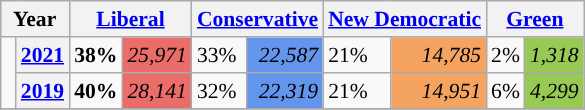<table class="wikitable" style="float:right; width:400; font-size:90%; margin-left:1em;">
<tr>
<th colspan="2" scope="col">Year</th>
<th colspan="2" scope="col"><a href='#'>Liberal</a></th>
<th colspan="2" scope="col"><a href='#'>Conservative</a></th>
<th colspan="2" scope="col"><a href='#'>New Democratic</a></th>
<th colspan="2" scope="col"><a href='#'>Green</a></th>
</tr>
<tr>
<td rowspan="2" style="width: 0.25em; background-color: "></td>
<th><a href='#'>2021</a></th>
<td><strong>38%</strong></td>
<td style="text-align:right; background:#EA6D6A;"><em>25,971</em></td>
<td>33%</td>
<td style="text-align:right; background:#6495ED;"><em>22,587</em></td>
<td>21%</td>
<td style="text-align:right; background:#F4A460;"><em>14,785</em></td>
<td>2%</td>
<td style="text-align:right; background:#99C955;"><em>1,318</em></td>
</tr>
<tr>
<th><a href='#'>2019</a></th>
<td><strong>40%</strong></td>
<td style="text-align:right; background:#EA6D6A;"><em>28,141</em></td>
<td>32%</td>
<td style="text-align:right; background:#6495ED;"><em>22,319</em></td>
<td>21%</td>
<td style="text-align:right; background:#F4A460;"><em>14,951</em></td>
<td>6%</td>
<td style="text-align:right; background:#99C955;"><em>4,299</em></td>
</tr>
<tr>
</tr>
</table>
